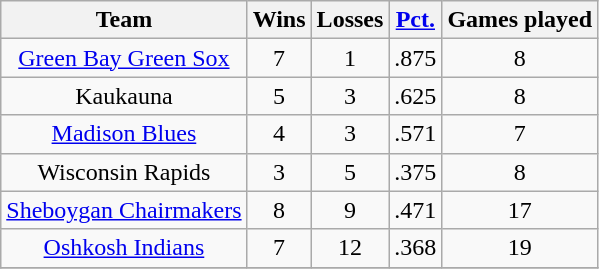<table class="sortable wikitable" style="text-align:center">
<tr>
<th>Team</th>
<th>Wins</th>
<th>Losses</th>
<th><a href='#'>Pct.</a></th>
<th>Games played</th>
</tr>
<tr>
<td><a href='#'>Green Bay Green Sox</a></td>
<td>7</td>
<td>1</td>
<td>.875</td>
<td>8</td>
</tr>
<tr>
<td>Kaukauna</td>
<td>5</td>
<td>3</td>
<td>.625</td>
<td>8</td>
</tr>
<tr>
<td><a href='#'>Madison Blues</a></td>
<td>4</td>
<td>3</td>
<td>.571</td>
<td>7</td>
</tr>
<tr>
<td>Wisconsin Rapids</td>
<td>3</td>
<td>5</td>
<td>.375</td>
<td>8</td>
</tr>
<tr>
<td><a href='#'>Sheboygan Chairmakers</a></td>
<td>8</td>
<td>9</td>
<td>.471</td>
<td>17</td>
</tr>
<tr>
<td><a href='#'>Oshkosh Indians</a></td>
<td>7</td>
<td>12</td>
<td>.368</td>
<td>19</td>
</tr>
<tr>
</tr>
</table>
